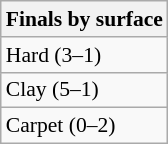<table class=wikitable style=font-size:90%>
<tr>
<th>Finals by surface</th>
</tr>
<tr>
<td>Hard (3–1)</td>
</tr>
<tr>
<td>Clay (5–1)</td>
</tr>
<tr>
<td>Carpet (0–2)</td>
</tr>
</table>
